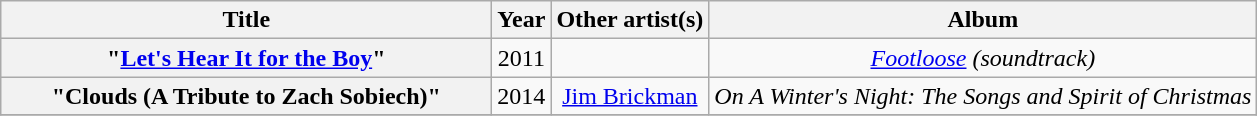<table class="wikitable plainrowheaders" style="text-align:center;" border="1">
<tr>
<th scope="col" style="width:20em;">Title</th>
<th scope="col">Year</th>
<th scope="col">Other artist(s)</th>
<th scope="col">Album</th>
</tr>
<tr>
<th scope="row">"<a href='#'>Let's Hear It for the Boy</a>"</th>
<td>2011</td>
<td></td>
<td><em><a href='#'>Footloose</a> (soundtrack)</em></td>
</tr>
<tr>
<th scope="row">"Clouds (A Tribute to Zach Sobiech)"</th>
<td>2014</td>
<td><a href='#'>Jim Brickman</a></td>
<td><em>On A Winter's Night: The Songs and Spirit of Christmas</em></td>
</tr>
<tr>
</tr>
</table>
